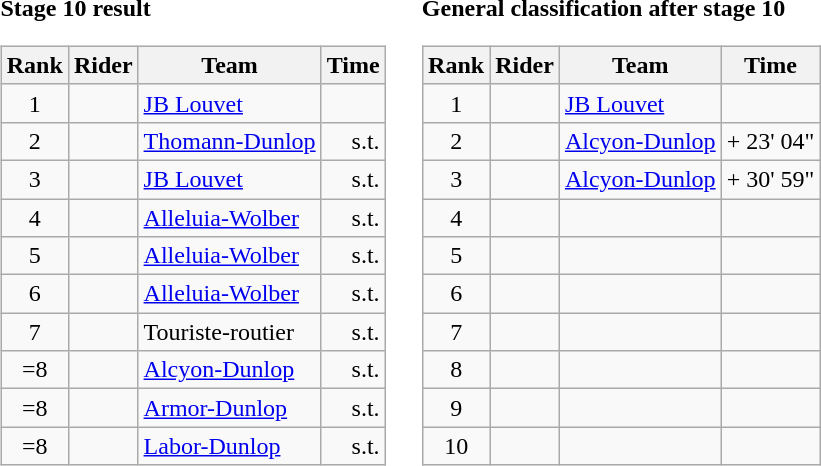<table>
<tr>
<td><strong>Stage 10 result</strong><br><table class="wikitable">
<tr>
<th scope="col">Rank</th>
<th scope="col">Rider</th>
<th scope="col">Team</th>
<th scope="col">Time</th>
</tr>
<tr>
<td style="text-align:center;">1</td>
<td></td>
<td><a href='#'>JB Louvet</a></td>
<td style="text-align:right;"></td>
</tr>
<tr>
<td style="text-align:center;">2</td>
<td></td>
<td><a href='#'>Thomann-Dunlop</a></td>
<td style="text-align:right;">s.t.</td>
</tr>
<tr>
<td style="text-align:center;">3</td>
<td></td>
<td><a href='#'>JB Louvet</a></td>
<td style="text-align:right;">s.t.</td>
</tr>
<tr>
<td style="text-align:center;">4</td>
<td></td>
<td><a href='#'>Alleluia-Wolber</a></td>
<td style="text-align:right;">s.t.</td>
</tr>
<tr>
<td style="text-align:center;">5</td>
<td></td>
<td><a href='#'>Alleluia-Wolber</a></td>
<td style="text-align:right;">s.t.</td>
</tr>
<tr>
<td style="text-align:center;">6</td>
<td></td>
<td><a href='#'>Alleluia-Wolber</a></td>
<td style="text-align:right;">s.t.</td>
</tr>
<tr>
<td style="text-align:center;">7</td>
<td></td>
<td>Touriste-routier</td>
<td style="text-align:right;">s.t.</td>
</tr>
<tr>
<td style="text-align:center;">=8</td>
<td></td>
<td><a href='#'>Alcyon-Dunlop</a></td>
<td style="text-align:right;">s.t.</td>
</tr>
<tr>
<td style="text-align:center;">=8</td>
<td></td>
<td><a href='#'>Armor-Dunlop</a></td>
<td style="text-align:right;">s.t.</td>
</tr>
<tr>
<td style="text-align:center;">=8</td>
<td></td>
<td><a href='#'>Labor-Dunlop</a></td>
<td style="text-align:right;">s.t.</td>
</tr>
</table>
</td>
<td></td>
<td><strong>General classification after stage 10</strong><br><table class="wikitable">
<tr>
<th scope="col">Rank</th>
<th scope="col">Rider</th>
<th scope="col">Team</th>
<th scope="col">Time</th>
</tr>
<tr>
<td style="text-align:center;">1</td>
<td></td>
<td><a href='#'>JB Louvet</a></td>
<td style="text-align:right;"></td>
</tr>
<tr>
<td style="text-align:center;">2</td>
<td></td>
<td><a href='#'>Alcyon-Dunlop</a></td>
<td style="text-align:right;">+ 23' 04"</td>
</tr>
<tr>
<td style="text-align:center;">3</td>
<td></td>
<td><a href='#'>Alcyon-Dunlop</a></td>
<td style="text-align:right;">+ 30' 59"</td>
</tr>
<tr>
<td style="text-align:center;">4</td>
<td></td>
<td></td>
<td></td>
</tr>
<tr>
<td style="text-align:center;">5</td>
<td></td>
<td></td>
<td></td>
</tr>
<tr>
<td style="text-align:center;">6</td>
<td></td>
<td></td>
<td></td>
</tr>
<tr>
<td style="text-align:center;">7</td>
<td></td>
<td></td>
<td></td>
</tr>
<tr>
<td style="text-align:center;">8</td>
<td></td>
<td></td>
<td></td>
</tr>
<tr>
<td style="text-align:center;">9</td>
<td></td>
<td></td>
<td></td>
</tr>
<tr>
<td style="text-align:center;">10</td>
<td></td>
<td></td>
<td></td>
</tr>
</table>
</td>
</tr>
</table>
